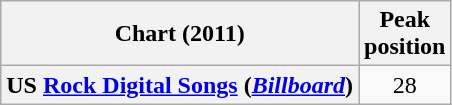<table class="wikitable sortable plainrowheaders" style="text-align:center;">
<tr>
<th scope="col">Chart (2011)</th>
<th scope="col">Peak<br>position</th>
</tr>
<tr>
<th scope="row">US <a href='#'>Rock Digital Songs</a> (<em><a href='#'>Billboard</a></em>)</th>
<td style="text-align:center;">28</td>
</tr>
</table>
